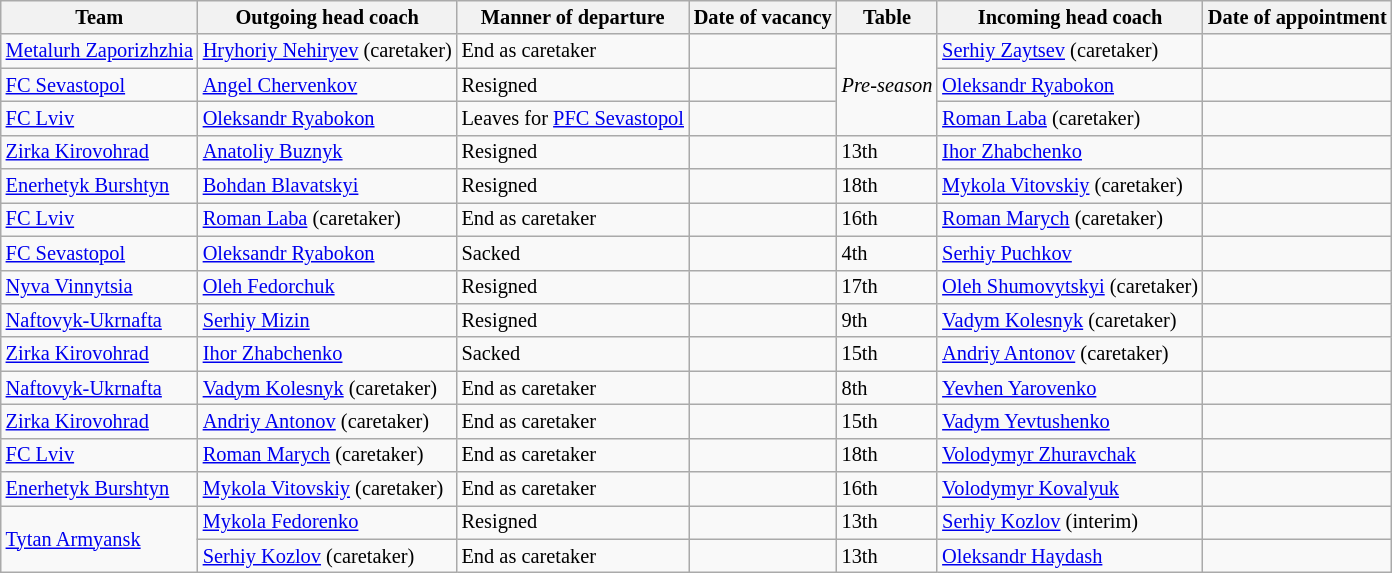<table class="wikitable sortable" style="font-size:85%">
<tr>
<th>Team</th>
<th>Outgoing head coach</th>
<th>Manner of departure</th>
<th>Date of vacancy</th>
<th>Table</th>
<th>Incoming head coach</th>
<th>Date of appointment</th>
</tr>
<tr>
<td><a href='#'>Metalurh Zaporizhzhia</a></td>
<td> <a href='#'>Hryhoriy Nehiryev</a> (caretaker)</td>
<td>End as caretaker</td>
<td></td>
<td rowspan=3><em>Pre-season</em></td>
<td> <a href='#'>Serhiy Zaytsev</a> (caretaker)</td>
<td></td>
</tr>
<tr>
<td><a href='#'>FC Sevastopol</a></td>
<td> <a href='#'>Angel Chervenkov</a></td>
<td>Resigned</td>
<td></td>
<td> <a href='#'>Oleksandr Ryabokon</a></td>
<td></td>
</tr>
<tr>
<td><a href='#'>FC Lviv</a></td>
<td> <a href='#'>Oleksandr Ryabokon</a></td>
<td>Leaves for <a href='#'>PFC Sevastopol</a></td>
<td></td>
<td> <a href='#'>Roman Laba</a> (caretaker)</td>
<td></td>
</tr>
<tr>
<td><a href='#'>Zirka Kirovohrad</a></td>
<td> <a href='#'>Anatoliy Buznyk</a></td>
<td>Resigned</td>
<td></td>
<td>13th</td>
<td> <a href='#'>Ihor Zhabchenko</a></td>
<td></td>
</tr>
<tr>
<td><a href='#'>Enerhetyk Burshtyn</a></td>
<td> <a href='#'>Bohdan Blavatskyi</a></td>
<td>Resigned</td>
<td></td>
<td>18th</td>
<td> <a href='#'>Mykola Vitovskiy</a> (caretaker)</td>
<td></td>
</tr>
<tr>
<td><a href='#'>FC Lviv</a></td>
<td> <a href='#'>Roman Laba</a> (caretaker)</td>
<td>End as caretaker</td>
<td></td>
<td>16th</td>
<td> <a href='#'>Roman Marych</a> (caretaker)</td>
<td></td>
</tr>
<tr>
<td><a href='#'>FC Sevastopol</a></td>
<td> <a href='#'>Oleksandr Ryabokon</a></td>
<td>Sacked</td>
<td></td>
<td>4th</td>
<td> <a href='#'>Serhiy Puchkov</a></td>
<td></td>
</tr>
<tr>
<td><a href='#'>Nyva Vinnytsia</a></td>
<td> <a href='#'>Oleh Fedorchuk</a></td>
<td>Resigned</td>
<td></td>
<td>17th</td>
<td> <a href='#'>Oleh Shumovytskyi</a> (caretaker)</td>
<td></td>
</tr>
<tr>
<td><a href='#'>Naftovyk-Ukrnafta</a></td>
<td> <a href='#'>Serhiy Mizin</a></td>
<td>Resigned</td>
<td></td>
<td>9th</td>
<td> <a href='#'>Vadym Kolesnyk</a> (caretaker)</td>
<td></td>
</tr>
<tr>
<td><a href='#'>Zirka Kirovohrad</a></td>
<td> <a href='#'>Ihor Zhabchenko</a></td>
<td>Sacked</td>
<td></td>
<td>15th</td>
<td> <a href='#'>Andriy Antonov</a> (caretaker)</td>
<td></td>
</tr>
<tr>
<td><a href='#'>Naftovyk-Ukrnafta</a></td>
<td> <a href='#'>Vadym Kolesnyk</a> (caretaker)</td>
<td>End as caretaker</td>
<td></td>
<td>8th</td>
<td> <a href='#'>Yevhen Yarovenko</a></td>
<td></td>
</tr>
<tr>
<td><a href='#'>Zirka Kirovohrad</a></td>
<td> <a href='#'>Andriy Antonov</a> (caretaker)</td>
<td>End as caretaker</td>
<td></td>
<td>15th</td>
<td> <a href='#'>Vadym Yevtushenko</a></td>
<td></td>
</tr>
<tr>
<td><a href='#'>FC Lviv</a></td>
<td> <a href='#'>Roman Marych</a> (caretaker)</td>
<td>End as caretaker</td>
<td></td>
<td>18th</td>
<td> <a href='#'>Volodymyr Zhuravchak</a></td>
<td></td>
</tr>
<tr>
<td><a href='#'>Enerhetyk Burshtyn</a></td>
<td> <a href='#'>Mykola Vitovskiy</a> (caretaker)</td>
<td>End as caretaker</td>
<td></td>
<td>16th</td>
<td> <a href='#'>Volodymyr Kovalyuk</a></td>
<td></td>
</tr>
<tr>
<td rowspan=2><a href='#'>Tytan Armyansk</a></td>
<td> <a href='#'>Mykola Fedorenko</a></td>
<td>Resigned</td>
<td></td>
<td>13th</td>
<td> <a href='#'>Serhiy Kozlov</a> (interim)</td>
<td></td>
</tr>
<tr>
<td> <a href='#'>Serhiy Kozlov</a> (caretaker)</td>
<td>End as caretaker</td>
<td></td>
<td>13th</td>
<td> <a href='#'>Oleksandr Haydash</a></td>
<td></td>
</tr>
</table>
